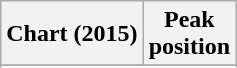<table class="wikitable sortable plainrowheaders">
<tr>
<th scope="col">Chart (2015)</th>
<th scope="col">Peak<br>position</th>
</tr>
<tr>
</tr>
<tr>
</tr>
<tr>
</tr>
<tr>
</tr>
<tr>
</tr>
</table>
